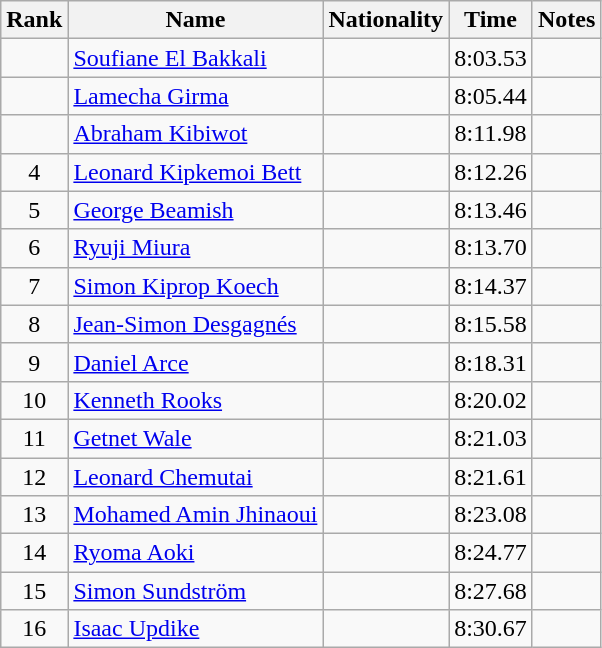<table class="wikitable sortable" style="text-align:center">
<tr>
<th>Rank</th>
<th>Name</th>
<th>Nationality</th>
<th>Time</th>
<th>Notes</th>
</tr>
<tr>
<td></td>
<td align="left"><a href='#'>Soufiane El Bakkali</a></td>
<td align="left"></td>
<td>8:03.53</td>
<td></td>
</tr>
<tr>
<td></td>
<td align="left"><a href='#'>Lamecha Girma</a></td>
<td align="left"></td>
<td>8:05.44</td>
<td></td>
</tr>
<tr>
<td></td>
<td align="left"><a href='#'>Abraham Kibiwot</a></td>
<td align="left"></td>
<td>8:11.98</td>
<td></td>
</tr>
<tr>
<td>4</td>
<td align="left"><a href='#'>Leonard Kipkemoi Bett</a></td>
<td align="left"></td>
<td>8:12.26</td>
<td></td>
</tr>
<tr>
<td>5</td>
<td align="left"><a href='#'>George Beamish</a></td>
<td align="left"></td>
<td>8:13.46</td>
<td></td>
</tr>
<tr>
<td>6</td>
<td align="left"><a href='#'>Ryuji Miura</a></td>
<td align="left"></td>
<td>8:13.70</td>
<td></td>
</tr>
<tr>
<td>7</td>
<td align="left"><a href='#'>Simon Kiprop Koech</a></td>
<td align="left"></td>
<td>8:14.37</td>
<td></td>
</tr>
<tr>
<td>8</td>
<td align="left"><a href='#'>Jean-Simon Desgagnés</a></td>
<td align="left"></td>
<td>8:15.58</td>
<td></td>
</tr>
<tr>
<td>9</td>
<td align="left"><a href='#'>Daniel Arce</a></td>
<td align="left"></td>
<td>8:18.31</td>
<td></td>
</tr>
<tr>
<td>10</td>
<td align="left"><a href='#'>Kenneth Rooks</a></td>
<td align="left"></td>
<td>8:20.02</td>
<td></td>
</tr>
<tr>
<td>11</td>
<td align="left"><a href='#'>Getnet Wale</a></td>
<td align="left"></td>
<td>8:21.03</td>
<td></td>
</tr>
<tr>
<td>12</td>
<td align="left"><a href='#'>Leonard Chemutai</a></td>
<td align="left"></td>
<td>8:21.61</td>
<td></td>
</tr>
<tr>
<td>13</td>
<td align="left"><a href='#'>Mohamed Amin Jhinaoui</a></td>
<td align="left"></td>
<td>8:23.08</td>
<td></td>
</tr>
<tr>
<td>14</td>
<td align="left"><a href='#'>Ryoma Aoki</a></td>
<td align="left"></td>
<td>8:24.77</td>
<td></td>
</tr>
<tr>
<td>15</td>
<td align="left"><a href='#'>Simon Sundström</a></td>
<td align="left"></td>
<td>8:27.68</td>
<td></td>
</tr>
<tr>
<td>16</td>
<td align="left"><a href='#'>Isaac Updike</a></td>
<td align="left"></td>
<td>8:30.67</td>
<td></td>
</tr>
</table>
